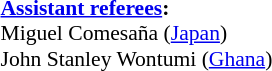<table style="width:100%; font-size:90%;">
<tr>
<td><br><strong><a href='#'>Assistant referees</a>:</strong>
<br>Miguel Comesaña (<a href='#'>Japan</a>)
<br>John Stanley Wontumi (<a href='#'>Ghana</a>)</td>
</tr>
</table>
